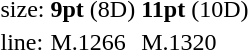<table style="margin-left:40px;">
<tr>
<td>size:</td>
<td><strong>9pt</strong> (8D)</td>
<td><strong>11pt</strong> (10D)</td>
</tr>
<tr>
<td>line:</td>
<td>M.1266</td>
<td>M.1320</td>
</tr>
</table>
